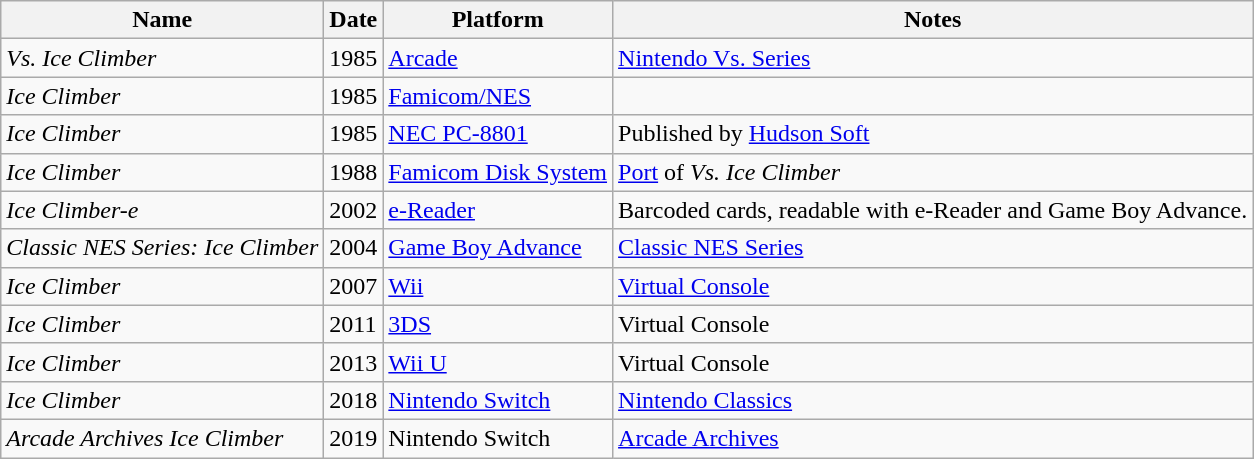<table class="wikitable">
<tr>
<th>Name</th>
<th>Date</th>
<th>Platform</th>
<th>Notes</th>
</tr>
<tr>
<td><em>Vs. Ice Climber</em></td>
<td>1985</td>
<td><a href='#'>Arcade</a></td>
<td><a href='#'>Nintendo Vs. Series</a></td>
</tr>
<tr>
<td><em>Ice Climber</em></td>
<td>1985</td>
<td><a href='#'>Famicom/NES</a></td>
<td></td>
</tr>
<tr>
<td><em>Ice Climber</em></td>
<td>1985</td>
<td><a href='#'>NEC PC-8801</a></td>
<td>Published by <a href='#'>Hudson Soft</a></td>
</tr>
<tr>
<td><em>Ice Climber</em></td>
<td>1988</td>
<td><a href='#'>Famicom Disk System</a></td>
<td><a href='#'>Port</a> of <em>Vs. Ice Climber</em></td>
</tr>
<tr>
<td><em>Ice Climber-e</em></td>
<td>2002</td>
<td><a href='#'>e-Reader</a></td>
<td>Barcoded cards, readable with e-Reader and Game Boy Advance.</td>
</tr>
<tr>
<td><em>Classic NES Series: Ice Climber</em></td>
<td>2004</td>
<td><a href='#'>Game Boy Advance</a></td>
<td><a href='#'>Classic NES Series</a></td>
</tr>
<tr>
<td><em>Ice Climber</em></td>
<td>2007</td>
<td><a href='#'>Wii</a></td>
<td><a href='#'>Virtual Console</a></td>
</tr>
<tr>
<td><em>Ice Climber</em></td>
<td>2011</td>
<td><a href='#'>3DS</a></td>
<td>Virtual Console</td>
</tr>
<tr>
<td><em>Ice Climber</em></td>
<td>2013</td>
<td><a href='#'>Wii U</a></td>
<td>Virtual Console</td>
</tr>
<tr>
<td><em>Ice Climber</em></td>
<td>2018</td>
<td><a href='#'>Nintendo Switch</a></td>
<td><a href='#'>Nintendo Classics</a></td>
</tr>
<tr>
<td><em>Arcade Archives Ice Climber</em></td>
<td>2019</td>
<td>Nintendo Switch</td>
<td><a href='#'>Arcade Archives</a></td>
</tr>
</table>
